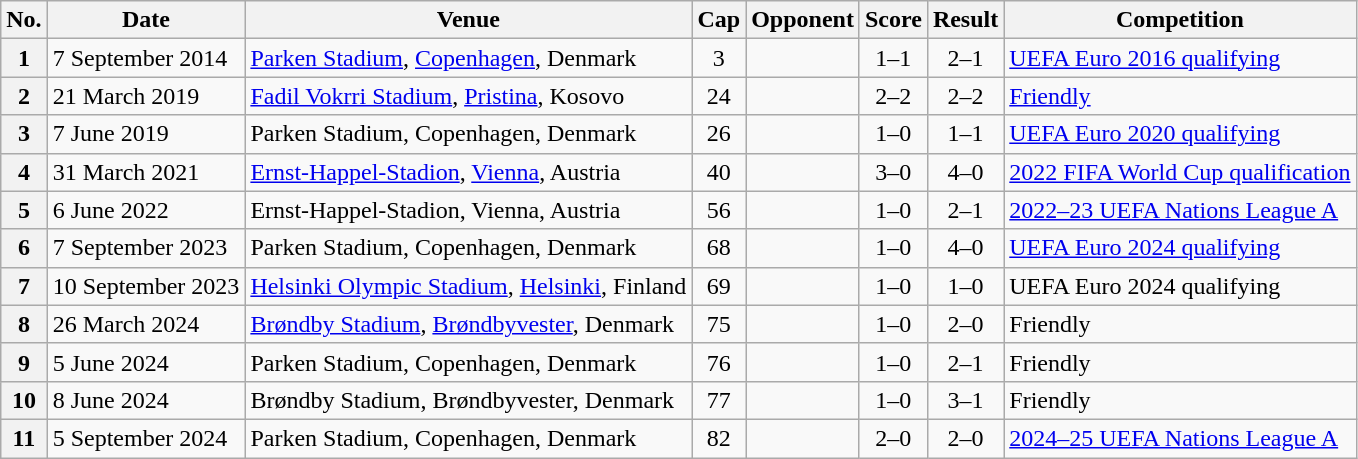<table class="wikitable sortable plainrowheaders">
<tr>
<th scope=col>No.</th>
<th scope=col>Date</th>
<th scope=col>Venue</th>
<th scope=col>Cap</th>
<th scope=col>Opponent</th>
<th scope=col>Score</th>
<th scope=col>Result</th>
<th scope=col>Competition</th>
</tr>
<tr>
<th scope=row style=text-align:center>1</th>
<td>7 September 2014</td>
<td><a href='#'>Parken Stadium</a>, <a href='#'>Copenhagen</a>, Denmark</td>
<td align=center>3</td>
<td></td>
<td align=center>1–1</td>
<td align=center>2–1</td>
<td><a href='#'>UEFA Euro 2016 qualifying</a></td>
</tr>
<tr>
<th scope=row style=text-align:center>2</th>
<td>21 March 2019</td>
<td><a href='#'>Fadil Vokrri Stadium</a>, <a href='#'>Pristina</a>, Kosovo</td>
<td align=center>24</td>
<td></td>
<td align=center>2–2</td>
<td align=center>2–2</td>
<td><a href='#'>Friendly</a></td>
</tr>
<tr>
<th scope=row style=text-align:center>3</th>
<td>7 June 2019</td>
<td>Parken Stadium, Copenhagen, Denmark</td>
<td align=center>26</td>
<td></td>
<td align=center>1–0</td>
<td align=center>1–1</td>
<td><a href='#'>UEFA Euro 2020 qualifying</a></td>
</tr>
<tr>
<th scope=row style=text-align:center>4</th>
<td>31 March 2021</td>
<td><a href='#'>Ernst-Happel-Stadion</a>, <a href='#'>Vienna</a>, Austria</td>
<td align=center>40</td>
<td></td>
<td align=center>3–0</td>
<td align=center>4–0</td>
<td><a href='#'>2022 FIFA World Cup qualification</a></td>
</tr>
<tr>
<th scope=row style=text-align:center>5</th>
<td>6 June 2022</td>
<td>Ernst-Happel-Stadion, Vienna, Austria</td>
<td align=center>56</td>
<td></td>
<td align=center>1–0</td>
<td align=center>2–1</td>
<td><a href='#'>2022–23 UEFA Nations League A</a></td>
</tr>
<tr>
<th scope=row style=text-align:center>6</th>
<td>7 September 2023</td>
<td>Parken Stadium, Copenhagen, Denmark</td>
<td align=center>68</td>
<td></td>
<td align=center>1–0</td>
<td align=center>4–0</td>
<td><a href='#'>UEFA Euro 2024 qualifying</a></td>
</tr>
<tr>
<th scope=row style=text-align:center>7</th>
<td>10 September 2023</td>
<td><a href='#'>Helsinki Olympic Stadium</a>, <a href='#'>Helsinki</a>, Finland</td>
<td align=center>69</td>
<td></td>
<td align=center>1–0</td>
<td align=center>1–0</td>
<td>UEFA Euro 2024 qualifying</td>
</tr>
<tr>
<th scope=row style=text-align:center>8</th>
<td>26 March 2024</td>
<td><a href='#'>Brøndby Stadium</a>, <a href='#'>Brøndbyvester</a>, Denmark</td>
<td align=center>75</td>
<td></td>
<td align=center>1–0</td>
<td align=center>2–0</td>
<td>Friendly</td>
</tr>
<tr>
<th scope=row style=text-align:center>9</th>
<td>5 June 2024</td>
<td>Parken Stadium, Copenhagen, Denmark</td>
<td align=center>76</td>
<td></td>
<td align=center>1–0</td>
<td align=center>2–1</td>
<td>Friendly</td>
</tr>
<tr>
<th scope=row style=text-align:center>10</th>
<td>8 June 2024</td>
<td>Brøndby Stadium, Brøndbyvester, Denmark</td>
<td align=center>77</td>
<td></td>
<td align=center>1–0</td>
<td align=center>3–1</td>
<td>Friendly</td>
</tr>
<tr>
<th scope=row style=text-align:center>11</th>
<td>5 September 2024</td>
<td>Parken Stadium, Copenhagen, Denmark</td>
<td align=center>82</td>
<td></td>
<td align=center>2–0</td>
<td align=center>2–0</td>
<td><a href='#'>2024–25 UEFA Nations League A</a></td>
</tr>
</table>
